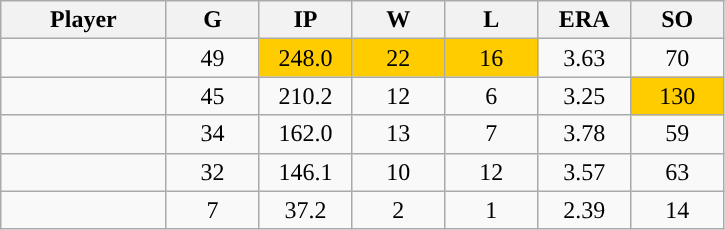<table class="wikitable sortable">
<tr>
<th bgcolor="#DDDDFF" width="16%">Player</th>
<th bgcolor="#DDDDFF" width="9%">G</th>
<th bgcolor="#DDDDFF" width="9%">IP</th>
<th bgcolor="#DDDDFF" width="9%">W</th>
<th bgcolor="#DDDDFF" width="9%">L</th>
<th bgcolor="#DDDDFF" width="9%">ERA</th>
<th bgcolor="#DDDDFF" width="9%">SO</th>
</tr>
<tr align="center">
<td></td>
<td>49</td>
<td style="background:#fc0;">248.0</td>
<td style="background:#fc0;">22</td>
<td style="background:#fc0;">16</td>
<td>3.63</td>
<td>70</td>
</tr>
<tr align="center">
<td></td>
<td>45</td>
<td>210.2</td>
<td>12</td>
<td>6</td>
<td>3.25</td>
<td style="background:#fc0;">130</td>
</tr>
<tr align="center">
<td></td>
<td>34</td>
<td>162.0</td>
<td>13</td>
<td>7</td>
<td>3.78</td>
<td>59</td>
</tr>
<tr align="center">
<td></td>
<td>32</td>
<td>146.1</td>
<td>10</td>
<td>12</td>
<td>3.57</td>
<td>63</td>
</tr>
<tr align="center">
<td></td>
<td>7</td>
<td>37.2</td>
<td>2</td>
<td>1</td>
<td>2.39</td>
<td>14</td>
</tr>
</table>
